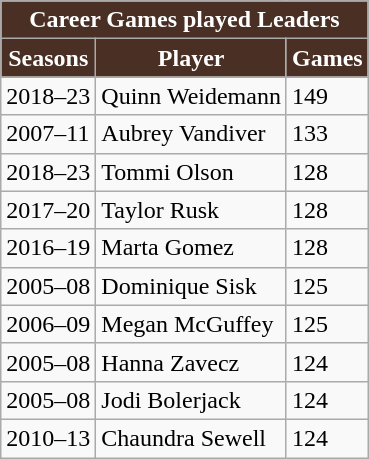<table class="wikitable" style="float:left; margin-right:1em">
<tr>
<th style="background:#492f24; color:white;" colspan=6>Career Games played Leaders</th>
</tr>
<tr>
<th style="background:#492f24; color:white">Seasons</th>
<th style="background:#492f24; color:white">Player</th>
<th style="background:#492f24; color:white">Games</th>
</tr>
<tr>
<td>2018–23</td>
<td>Quinn Weidemann</td>
<td>149</td>
</tr>
<tr>
<td>2007–11</td>
<td>Aubrey Vandiver</td>
<td>133</td>
</tr>
<tr>
<td>2018–23</td>
<td>Tommi Olson</td>
<td>128</td>
</tr>
<tr>
<td>2017–20</td>
<td>Taylor Rusk</td>
<td>128</td>
</tr>
<tr>
<td>2016–19</td>
<td>Marta Gomez</td>
<td>128</td>
</tr>
<tr>
<td>2005–08</td>
<td>Dominique Sisk</td>
<td>125</td>
</tr>
<tr>
<td>2006–09</td>
<td>Megan McGuffey</td>
<td>125</td>
</tr>
<tr>
<td>2005–08</td>
<td>Hanna Zavecz</td>
<td>124</td>
</tr>
<tr>
<td>2005–08</td>
<td>Jodi Bolerjack</td>
<td>124</td>
</tr>
<tr>
<td>2010–13</td>
<td>Chaundra Sewell</td>
<td>124</td>
</tr>
</table>
